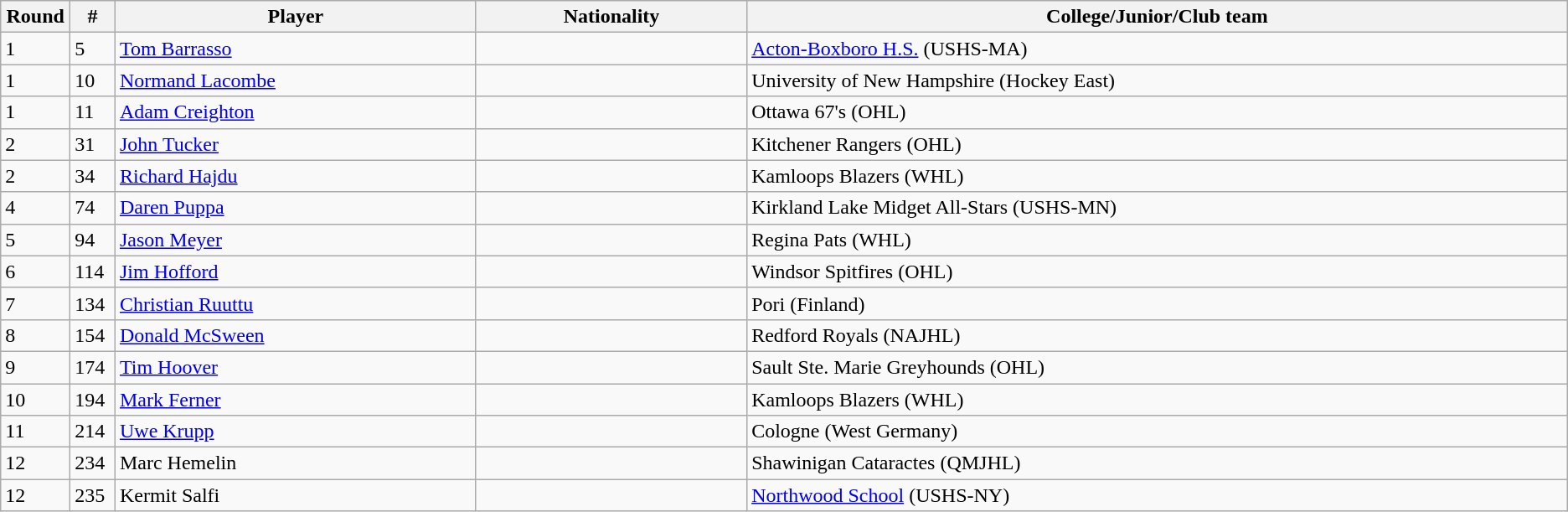<table class="wikitable">
<tr>
<th bgcolor="#DDDDFF" width="2.75%">Round</th>
<th bgcolor="#DDDDFF" width="2.75%">#</th>
<th bgcolor="#DDDDFF" width="22.0%">Player</th>
<th bgcolor="#DDDDFF" width="16.5%">Nationality</th>
<th bgcolor="#DDDDFF" width="50.0%">College/Junior/Club team</th>
</tr>
<tr>
<td>1</td>
<td>5</td>
<td><a href='#'>Tom Barrasso</a></td>
<td></td>
<td><a href='#'>Acton-Boxboro H.S.</a> (USHS-MA)</td>
</tr>
<tr>
<td>1</td>
<td>10</td>
<td><a href='#'>Normand Lacombe</a></td>
<td></td>
<td>University of New Hampshire (Hockey East)</td>
</tr>
<tr>
<td>1</td>
<td>11</td>
<td><a href='#'>Adam Creighton</a></td>
<td></td>
<td>Ottawa 67's (OHL)</td>
</tr>
<tr>
<td>2</td>
<td>31</td>
<td><a href='#'>John Tucker</a></td>
<td></td>
<td>Kitchener Rangers (OHL)</td>
</tr>
<tr>
<td>2</td>
<td>34</td>
<td><a href='#'>Richard Hajdu</a></td>
<td></td>
<td>Kamloops Blazers (WHL)</td>
</tr>
<tr>
<td>4</td>
<td>74</td>
<td><a href='#'>Daren Puppa</a></td>
<td></td>
<td>Kirkland Lake Midget All-Stars (USHS-MN)</td>
</tr>
<tr>
<td>5</td>
<td>94</td>
<td><a href='#'>Jason Meyer</a></td>
<td></td>
<td>Regina Pats (WHL)</td>
</tr>
<tr>
<td>6</td>
<td>114</td>
<td><a href='#'>Jim Hofford</a></td>
<td></td>
<td>Windsor Spitfires (OHL)</td>
</tr>
<tr>
<td>7</td>
<td>134</td>
<td><a href='#'>Christian Ruuttu</a></td>
<td></td>
<td>Pori (Finland)</td>
</tr>
<tr>
<td>8</td>
<td>154</td>
<td><a href='#'>Donald McSween</a></td>
<td></td>
<td>Redford Royals (NAJHL)</td>
</tr>
<tr>
<td>9</td>
<td>174</td>
<td><a href='#'>Tim Hoover</a></td>
<td></td>
<td>Sault Ste. Marie Greyhounds (OHL)</td>
</tr>
<tr>
<td>10</td>
<td>194</td>
<td><a href='#'>Mark Ferner</a></td>
<td></td>
<td>Kamloops Blazers (WHL)</td>
</tr>
<tr>
<td>11</td>
<td>214</td>
<td><a href='#'>Uwe Krupp</a></td>
<td></td>
<td>Cologne (West Germany)</td>
</tr>
<tr>
<td>12</td>
<td>234</td>
<td>Marc Hemelin</td>
<td></td>
<td>Shawinigan Cataractes (QMJHL)</td>
</tr>
<tr>
<td>12</td>
<td>235</td>
<td>Kermit Salfi</td>
<td></td>
<td><a href='#'>Northwood School</a> (USHS-NY)</td>
</tr>
</table>
